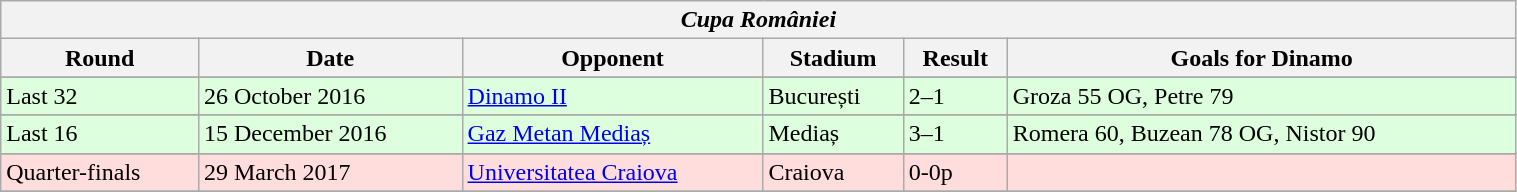<table class="wikitable" style="width:80%;">
<tr>
<th colspan="6" style="text-align:center;"><em>Cupa României</em></th>
</tr>
<tr>
<th>Round</th>
<th>Date</th>
<th>Opponent</th>
<th>Stadium</th>
<th>Result</th>
<th>Goals for Dinamo</th>
</tr>
<tr>
</tr>
<tr bgcolor="#ddffdd">
<td>Last 32</td>
<td>26 October 2016</td>
<td><a href='#'>Dinamo II</a></td>
<td>București</td>
<td>2–1</td>
<td>Groza 55 OG, Petre 79</td>
</tr>
<tr>
</tr>
<tr bgcolor="#ddffdd">
<td>Last 16</td>
<td>15 December 2016</td>
<td><a href='#'>Gaz Metan Mediaș</a></td>
<td>Mediaș</td>
<td>3–1</td>
<td>Romera 60, Buzean 78 OG, Nistor 90</td>
</tr>
<tr>
</tr>
<tr bgcolor="#ffdddd">
<td>Quarter-finals</td>
<td>29 March 2017</td>
<td><a href='#'>Universitatea Craiova</a></td>
<td>Craiova</td>
<td>0-0p</td>
<td></td>
</tr>
<tr>
</tr>
</table>
